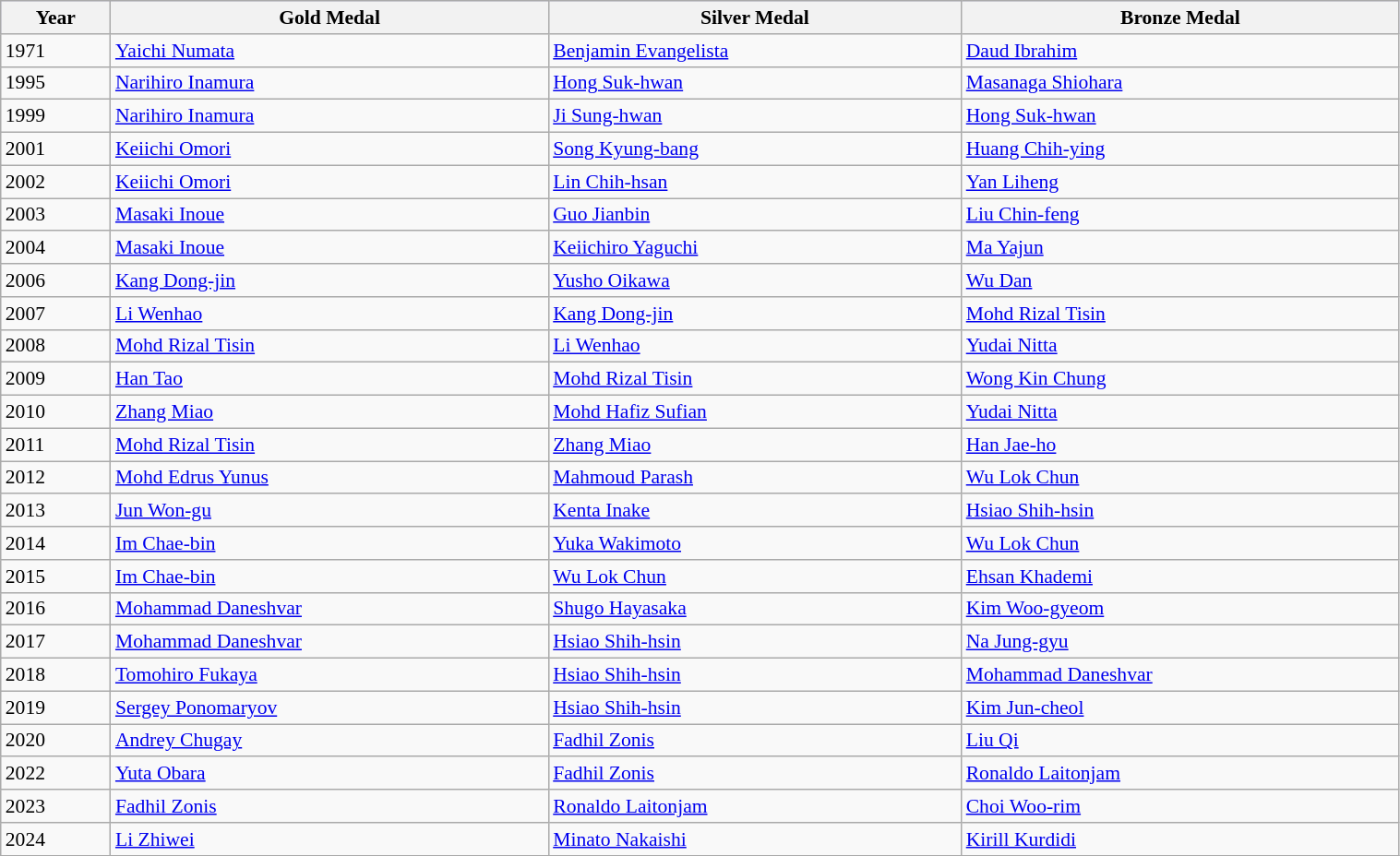<table class=wikitable style="font-size:90%" width="80%">
<tr style="background:#ccccff;">
<th>Year</th>
<th> <strong>Gold Medal</strong></th>
<th> <strong>Silver Medal</strong></th>
<th> <strong>Bronze Medal</strong></th>
</tr>
<tr>
<td>1971</td>
<td> <a href='#'>Yaichi Numata</a></td>
<td> <a href='#'>Benjamin Evangelista</a></td>
<td> <a href='#'>Daud Ibrahim</a></td>
</tr>
<tr>
<td>1995</td>
<td> <a href='#'>Narihiro Inamura</a></td>
<td> <a href='#'>Hong Suk-hwan</a></td>
<td> <a href='#'>Masanaga Shiohara</a></td>
</tr>
<tr>
<td>1999</td>
<td> <a href='#'>Narihiro Inamura</a></td>
<td> <a href='#'>Ji Sung-hwan</a></td>
<td> <a href='#'>Hong Suk-hwan</a></td>
</tr>
<tr>
<td>2001</td>
<td> <a href='#'>Keiichi Omori</a></td>
<td> <a href='#'>Song Kyung-bang</a></td>
<td> <a href='#'>Huang Chih-ying</a></td>
</tr>
<tr>
<td>2002</td>
<td> <a href='#'>Keiichi Omori</a></td>
<td> <a href='#'>Lin Chih-hsan</a></td>
<td> <a href='#'>Yan Liheng</a></td>
</tr>
<tr>
<td>2003</td>
<td> <a href='#'>Masaki Inoue</a></td>
<td> <a href='#'>Guo Jianbin</a></td>
<td> <a href='#'>Liu Chin-feng</a></td>
</tr>
<tr>
<td>2004</td>
<td> <a href='#'>Masaki Inoue</a></td>
<td> <a href='#'>Keiichiro Yaguchi</a></td>
<td> <a href='#'>Ma Yajun</a></td>
</tr>
<tr>
<td>2006</td>
<td> <a href='#'>Kang Dong-jin</a></td>
<td> <a href='#'>Yusho Oikawa</a></td>
<td> <a href='#'>Wu Dan</a></td>
</tr>
<tr>
<td>2007</td>
<td> <a href='#'>Li Wenhao</a></td>
<td> <a href='#'>Kang Dong-jin</a></td>
<td> <a href='#'>Mohd Rizal Tisin</a></td>
</tr>
<tr>
<td>2008</td>
<td> <a href='#'>Mohd Rizal Tisin</a></td>
<td> <a href='#'>Li Wenhao</a></td>
<td> <a href='#'>Yudai Nitta</a></td>
</tr>
<tr>
<td>2009</td>
<td> <a href='#'>Han Tao</a></td>
<td> <a href='#'>Mohd Rizal Tisin</a></td>
<td> <a href='#'>Wong Kin Chung</a></td>
</tr>
<tr>
<td>2010</td>
<td> <a href='#'>Zhang Miao</a></td>
<td> <a href='#'>Mohd Hafiz Sufian</a></td>
<td> <a href='#'>Yudai Nitta</a></td>
</tr>
<tr>
<td>2011</td>
<td> <a href='#'>Mohd Rizal Tisin</a></td>
<td> <a href='#'>Zhang Miao</a></td>
<td> <a href='#'>Han Jae-ho</a></td>
</tr>
<tr>
<td>2012</td>
<td> <a href='#'>Mohd Edrus Yunus</a></td>
<td> <a href='#'>Mahmoud Parash</a></td>
<td> <a href='#'>Wu Lok Chun</a></td>
</tr>
<tr>
<td>2013</td>
<td> <a href='#'>Jun Won-gu</a></td>
<td> <a href='#'>Kenta Inake</a></td>
<td> <a href='#'>Hsiao Shih-hsin</a></td>
</tr>
<tr>
<td>2014</td>
<td> <a href='#'>Im Chae-bin</a></td>
<td> <a href='#'>Yuka Wakimoto</a></td>
<td> <a href='#'>Wu Lok Chun</a></td>
</tr>
<tr>
<td>2015</td>
<td> <a href='#'>Im Chae-bin</a></td>
<td> <a href='#'>Wu Lok Chun</a></td>
<td> <a href='#'>Ehsan Khademi</a></td>
</tr>
<tr>
<td>2016</td>
<td> <a href='#'>Mohammad Daneshvar</a></td>
<td> <a href='#'>Shugo Hayasaka</a></td>
<td> <a href='#'>Kim Woo-gyeom</a></td>
</tr>
<tr>
<td>2017</td>
<td> <a href='#'>Mohammad Daneshvar</a></td>
<td> <a href='#'>Hsiao Shih-hsin</a></td>
<td> <a href='#'>Na Jung-gyu</a></td>
</tr>
<tr>
<td>2018</td>
<td> <a href='#'>Tomohiro Fukaya</a></td>
<td> <a href='#'>Hsiao Shih-hsin</a></td>
<td> <a href='#'>Mohammad Daneshvar</a></td>
</tr>
<tr>
<td>2019</td>
<td> <a href='#'>Sergey Ponomaryov</a></td>
<td> <a href='#'>Hsiao Shih-hsin</a></td>
<td> <a href='#'>Kim Jun-cheol</a></td>
</tr>
<tr>
<td>2020</td>
<td> <a href='#'>Andrey Chugay</a></td>
<td> <a href='#'>Fadhil Zonis</a></td>
<td> <a href='#'>Liu Qi</a></td>
</tr>
<tr>
<td>2022</td>
<td> <a href='#'>Yuta Obara</a></td>
<td> <a href='#'>Fadhil Zonis</a></td>
<td> <a href='#'>Ronaldo Laitonjam</a></td>
</tr>
<tr>
<td>2023</td>
<td> <a href='#'>Fadhil Zonis</a></td>
<td> <a href='#'>Ronaldo Laitonjam</a></td>
<td> <a href='#'>Choi Woo-rim</a></td>
</tr>
<tr>
<td>2024</td>
<td> <a href='#'>Li Zhiwei</a></td>
<td> <a href='#'>Minato Nakaishi</a></td>
<td> <a href='#'>Kirill Kurdidi</a></td>
</tr>
<tr>
</tr>
</table>
